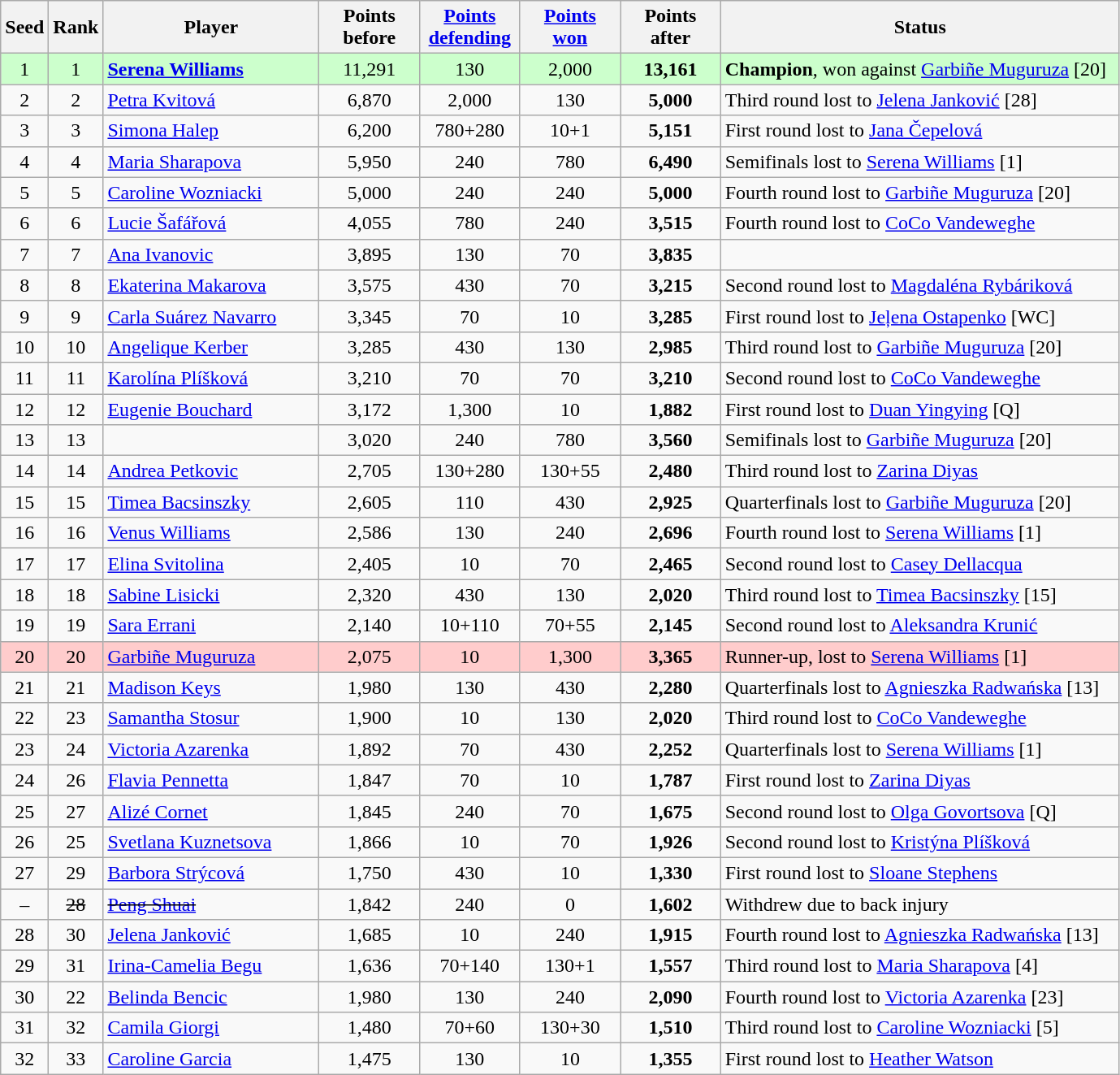<table class="wikitable sortable" style="text-align:center;">
<tr>
<th style="width:30px;">Seed</th>
<th style="width:30px;">Rank</th>
<th style="width:170px;">Player</th>
<th style="width:75px;">Points <br>before</th>
<th style="width:75px;"><a href='#'>Points <br>defending</a></th>
<th style="width:75px;"><a href='#'>Points <br>won</a></th>
<th style="width:75px;">Points <br>after</th>
<th style="width:320px;">Status</th>
</tr>
<tr style="background:#cfc;">
<td>1</td>
<td>1</td>
<td style="text-align:left;" data-sort-value="Serena Williams"><strong> <a href='#'>Serena Williams</a></strong></td>
<td>11,291</td>
<td>130</td>
<td>2,000</td>
<td><strong>13,161</strong></td>
<td style="text-align:left;" data-sort-value="1"><strong>Champion</strong>, won against  <a href='#'>Garbiñe Muguruza</a> [20]</td>
</tr>
<tr>
<td>2</td>
<td>2</td>
<td style="text-align:left;" data-sort-value="Petra Kvitová"> <a href='#'>Petra Kvitová</a></td>
<td>6,870</td>
<td>2,000</td>
<td>130</td>
<td><strong>5,000</strong></td>
<td style="text-align:left;" data-sort-value="6">Third round lost to  <a href='#'>Jelena Janković</a> [28]</td>
</tr>
<tr>
<td>3</td>
<td>3</td>
<td style="text-align:left;" data-sort-value="Simona Halep"> <a href='#'>Simona Halep</a></td>
<td>6,200</td>
<td data-sort-value="1060">780+280</td>
<td data-sort-value="11">10+1</td>
<td><strong>5,151</strong></td>
<td style="text-align:left;" data-sort-value="8">First round lost to  <a href='#'>Jana Čepelová</a></td>
</tr>
<tr>
<td>4</td>
<td>4</td>
<td style="text-align:left;" data-sort-value="Maria Sharapova"> <a href='#'>Maria Sharapova</a></td>
<td>5,950</td>
<td>240</td>
<td>780</td>
<td><strong>6,490</strong></td>
<td style="text-align:left;" data-sort-value="3">Semifinals lost to  <a href='#'>Serena Williams</a> [1]</td>
</tr>
<tr>
<td>5</td>
<td>5</td>
<td style="text-align:left;" data-sort-value="Caroline Wozniacki"> <a href='#'>Caroline Wozniacki</a></td>
<td>5,000</td>
<td>240</td>
<td>240</td>
<td><strong>5,000</strong></td>
<td style="text-align:left;" data-sort-value="5">Fourth round lost to  <a href='#'>Garbiñe Muguruza</a> [20]</td>
</tr>
<tr>
<td>6</td>
<td>6</td>
<td style="text-align:left;" data-sort-value="Lucie Šafářová"> <a href='#'>Lucie Šafářová</a></td>
<td>4,055</td>
<td>780</td>
<td>240</td>
<td><strong>3,515</strong></td>
<td style="text-align:left;" data-sort-value="5">Fourth round lost to  <a href='#'>CoCo Vandeweghe</a></td>
</tr>
<tr>
<td>7</td>
<td>7</td>
<td style="text-align:left;" data-sort-value="Ana Ivanovic"> <a href='#'>Ana Ivanovic</a></td>
<td>3,895</td>
<td>130</td>
<td>70</td>
<td><strong>3,835</strong></td>
<td style="text-align:left;" data-sort-value="7"></td>
</tr>
<tr>
<td>8</td>
<td>8</td>
<td style="text-align:left;" data-sort-value="Ekaterina Makarova"> <a href='#'>Ekaterina Makarova</a></td>
<td>3,575</td>
<td>430</td>
<td>70</td>
<td><strong>3,215</strong></td>
<td style="text-align:left;" data-sort-value="7">Second round lost to  <a href='#'>Magdaléna Rybáriková</a></td>
</tr>
<tr>
<td>9</td>
<td>9</td>
<td style="text-align:left;" data-sort-value="Carla Suárez Navarro"> <a href='#'>Carla Suárez Navarro</a></td>
<td>3,345</td>
<td>70</td>
<td>10</td>
<td><strong>3,285</strong></td>
<td style="text-align:left;" data-sort-value="8">First round lost to  <a href='#'>Jeļena Ostapenko</a> [WC]</td>
</tr>
<tr>
<td>10</td>
<td>10</td>
<td style="text-align:left;" data-sort-value="Angelique Kerber"> <a href='#'>Angelique Kerber</a></td>
<td>3,285</td>
<td>430</td>
<td>130</td>
<td><strong>2,985</strong></td>
<td style="text-align:left;" data-sort-value="6">Third round lost to  <a href='#'>Garbiñe Muguruza</a> [20]</td>
</tr>
<tr>
<td>11</td>
<td>11</td>
<td style="text-align:left;" data-sort-value="Karolína Plíšková"> <a href='#'>Karolína Plíšková</a></td>
<td>3,210</td>
<td>70</td>
<td>70</td>
<td><strong>3,210</strong></td>
<td style="text-align:left;" data-sort-value="7">Second round lost to  <a href='#'>CoCo Vandeweghe</a></td>
</tr>
<tr>
<td>12</td>
<td>12</td>
<td style="text-align:left;" data-sort-value="Eugenie Bouchard"> <a href='#'>Eugenie Bouchard</a></td>
<td>3,172</td>
<td>1,300</td>
<td>10</td>
<td><strong>1,882</strong></td>
<td style="text-align:left;" data-sort-value="8">First round lost to  <a href='#'>Duan Yingying</a> [Q]</td>
</tr>
<tr>
<td>13</td>
<td>13</td>
<td style="text-align:left;" data-sort-value="Agnieszka Radwańska"></td>
<td>3,020</td>
<td>240</td>
<td>780</td>
<td><strong>3,560</strong></td>
<td style="text-align:left;" data-sort-value="3">Semifinals lost to  <a href='#'>Garbiñe Muguruza</a> [20]</td>
</tr>
<tr>
<td>14</td>
<td>14</td>
<td style="text-align:left;" data-sort-value="Andrea Petkovic"> <a href='#'>Andrea Petkovic</a></td>
<td>2,705</td>
<td data-sort-value="410">130+280</td>
<td data-sort-value="185">130+55</td>
<td><strong>2,480</strong></td>
<td style="text-align:left;" data-sort-value="6">Third round lost to  <a href='#'>Zarina Diyas</a></td>
</tr>
<tr>
<td>15</td>
<td>15</td>
<td style="text-align:left;" data-sort-value="Timea Bacsinszky"> <a href='#'>Timea Bacsinszky</a></td>
<td>2,605</td>
<td>110</td>
<td>430</td>
<td><strong>2,925</strong></td>
<td style="text-align:left;" data-sort-value="4">Quarterfinals lost to  <a href='#'>Garbiñe Muguruza</a> [20]</td>
</tr>
<tr>
<td>16</td>
<td>16</td>
<td style="text-align:left;" data-sort-value="Venus Williams"> <a href='#'>Venus Williams</a></td>
<td>2,586</td>
<td>130</td>
<td>240</td>
<td><strong>2,696</strong></td>
<td style="text-align:left;" data-sort-value="5">Fourth round lost to  <a href='#'>Serena Williams</a> [1]</td>
</tr>
<tr>
<td>17</td>
<td>17</td>
<td style="text-align:left;" data-sort-value="Elina Svitolina"> <a href='#'>Elina Svitolina</a></td>
<td>2,405</td>
<td>10</td>
<td>70</td>
<td><strong>2,465</strong></td>
<td style="text-align:left;" data-sort-value="7">Second round lost to  <a href='#'>Casey Dellacqua</a></td>
</tr>
<tr>
<td>18</td>
<td>18</td>
<td style="text-align:left;" data-sort-value="Sabine Lisicki"> <a href='#'>Sabine Lisicki</a></td>
<td>2,320</td>
<td>430</td>
<td>130</td>
<td><strong>2,020</strong></td>
<td style="text-align:left;" data-sort-value="6">Third round lost to  <a href='#'>Timea Bacsinszky</a> [15]</td>
</tr>
<tr>
<td>19</td>
<td>19</td>
<td style="text-align:left;" data-sort-value="Sara Errani"> <a href='#'>Sara Errani</a></td>
<td>2,140</td>
<td data-sort-value="120">10+110</td>
<td data-sort-value="125">70+55</td>
<td><strong>2,145</strong></td>
<td style="text-align:left;" data-sort-value="7">Second round lost to  <a href='#'>Aleksandra Krunić</a></td>
</tr>
<tr style="background:#fcc;">
<td>20</td>
<td>20</td>
<td style="text-align:left;" data-sort-value="Garbiñe Muguruza"> <a href='#'>Garbiñe Muguruza</a></td>
<td>2,075</td>
<td>10</td>
<td>1,300</td>
<td><strong>3,365</strong></td>
<td style="text-align:left;" data-sort-value="2">Runner-up, lost to  <a href='#'>Serena Williams</a> [1]</td>
</tr>
<tr>
<td>21</td>
<td>21</td>
<td style="text-align:left;" data-sort-value="Madison Keys"> <a href='#'>Madison Keys</a></td>
<td>1,980</td>
<td>130</td>
<td>430</td>
<td><strong>2,280</strong></td>
<td style="text-align:left;" data-sort-value="4">Quarterfinals lost to  <a href='#'>Agnieszka Radwańska</a> [13]</td>
</tr>
<tr>
<td>22</td>
<td>23</td>
<td style="text-align:left;" data-sort-value="Samantha Stosur"> <a href='#'>Samantha Stosur</a></td>
<td>1,900</td>
<td>10</td>
<td>130</td>
<td><strong>2,020</strong></td>
<td style="text-align:left;" data-sort-value="6">Third round lost to  <a href='#'>CoCo Vandeweghe</a></td>
</tr>
<tr>
<td>23</td>
<td>24</td>
<td style="text-align:left;" data-sort-value="Victoria Azarenka"> <a href='#'>Victoria Azarenka</a></td>
<td>1,892</td>
<td>70</td>
<td>430</td>
<td><strong>2,252</strong></td>
<td style="text-align:left;" data-sort-value="4">Quarterfinals lost to  <a href='#'>Serena Williams</a> [1]</td>
</tr>
<tr>
<td>24</td>
<td>26</td>
<td style="text-align:left;" data-sort-value="Flavia Pennetta"> <a href='#'>Flavia Pennetta</a></td>
<td>1,847</td>
<td>70</td>
<td>10</td>
<td><strong>1,787</strong></td>
<td style="text-align:left;" data-sort-value="8">First round lost to  <a href='#'>Zarina Diyas</a></td>
</tr>
<tr>
<td>25</td>
<td>27</td>
<td style="text-align:left;" data-sort-value="Alizé Cornet"> <a href='#'>Alizé Cornet</a></td>
<td>1,845</td>
<td>240</td>
<td>70</td>
<td><strong>1,675</strong></td>
<td style="text-align:left;" data-sort-value="7">Second round lost to  <a href='#'>Olga Govortsova</a> [Q]</td>
</tr>
<tr>
<td>26</td>
<td>25</td>
<td style="text-align:left;" data-sort-value="Svetlana Kuznetsova"> <a href='#'>Svetlana Kuznetsova</a></td>
<td>1,866</td>
<td>10</td>
<td>70</td>
<td><strong>1,926</strong></td>
<td style="text-align:left;" data-sort-value="7">Second round lost to  <a href='#'>Kristýna Plíšková</a></td>
</tr>
<tr>
<td>27</td>
<td>29</td>
<td style="text-align:left;" data-sort-value="Barbora Strýcová"> <a href='#'>Barbora Strýcová</a></td>
<td>1,750</td>
<td>430</td>
<td>10</td>
<td><strong>1,330</strong></td>
<td style="text-align:left;" data-sort-value="8">First round lost to  <a href='#'>Sloane Stephens</a></td>
</tr>
<tr>
<td>–</td>
<td><s>28</s></td>
<td style="text-align:left;" data-sort-value="Peng Shuai"> <s><a href='#'>Peng Shuai</a></s></td>
<td>1,842</td>
<td>240</td>
<td>0</td>
<td><strong>1,602</strong></td>
<td style="text-align:left;">Withdrew due to back injury</td>
</tr>
<tr>
<td>28</td>
<td>30</td>
<td style="text-align:left;" data-sort-value="Jelena Janković"> <a href='#'>Jelena Janković</a></td>
<td>1,685</td>
<td>10</td>
<td>240</td>
<td><strong>1,915</strong></td>
<td style="text-align:left;" data-sort-value="5">Fourth round lost to  <a href='#'>Agnieszka Radwańska</a> [13]</td>
</tr>
<tr>
<td>29</td>
<td>31</td>
<td style="text-align:left;" data-sort-value="Irina-Camelia Begu"> <a href='#'>Irina-Camelia Begu</a></td>
<td>1,636</td>
<td data-sort-value="210">70+140</td>
<td data-sort-value="131">130+1</td>
<td><strong>1,557</strong></td>
<td style="text-align:left;" data-sort-value="6">Third round lost to  <a href='#'>Maria Sharapova</a> [4]</td>
</tr>
<tr>
<td>30</td>
<td>22</td>
<td style="text-align:left;" data-sort-value="Belinda Bencic"> <a href='#'>Belinda Bencic</a></td>
<td>1,980</td>
<td>130</td>
<td>240</td>
<td><strong>2,090</strong></td>
<td style="text-align:left;" data-sort-value="5">Fourth round lost to  <a href='#'>Victoria Azarenka</a> [23]</td>
</tr>
<tr>
<td>31</td>
<td>32</td>
<td style="text-align:left;" data-sort-value="Camila Giorgi"> <a href='#'>Camila Giorgi</a></td>
<td>1,480</td>
<td data-sort-value="130">70+60</td>
<td data-sort-value="160">130+30</td>
<td><strong>1,510</strong></td>
<td style="text-align:left;" data-sort-value="6">Third round lost to  <a href='#'>Caroline Wozniacki</a> [5]</td>
</tr>
<tr>
<td>32</td>
<td>33</td>
<td style="text-align:left;" data-sort-value="Caroline Garcia"> <a href='#'>Caroline Garcia</a></td>
<td>1,475</td>
<td>130</td>
<td>10</td>
<td><strong>1,355</strong></td>
<td style="text-align:left;" data-sort-value="8">First round lost to  <a href='#'>Heather Watson</a></td>
</tr>
</table>
